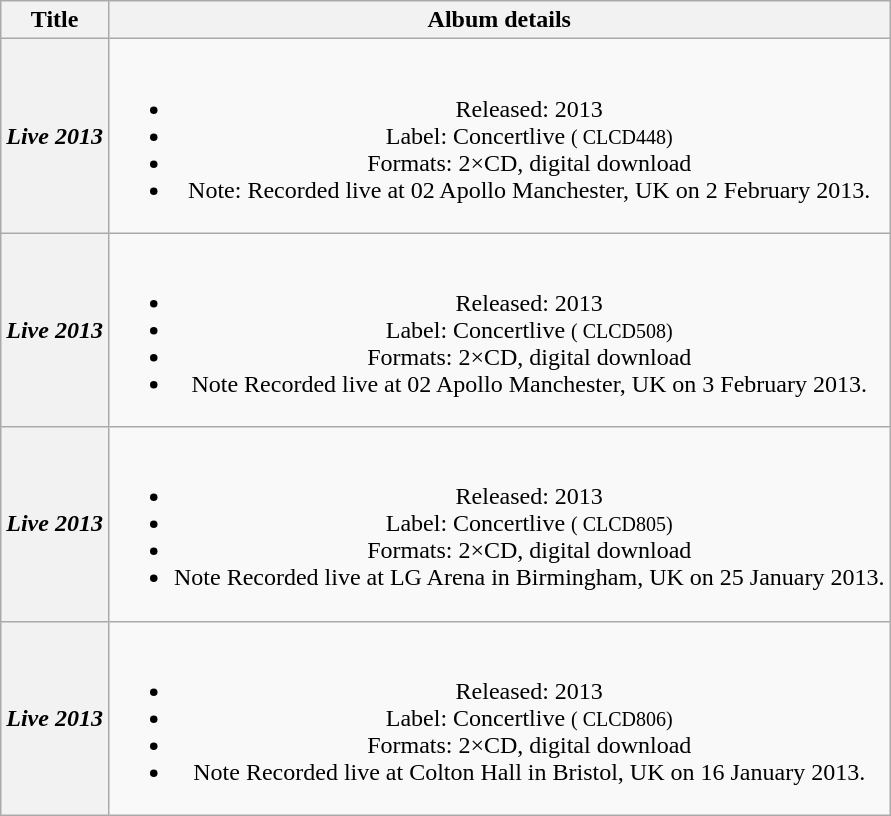<table class="wikitable plainrowheaders" style=text-align:center;>
<tr>
<th scope="col">Title</th>
<th scope="col">Album details</th>
</tr>
<tr>
<th scope="row"><em>Live 2013</em></th>
<td><br><ul><li>Released: 2013</li><li>Label: Concertlive <small>( CLCD448)</small></li><li>Formats: 2×CD, digital download</li><li>Note: Recorded live at 02 Apollo Manchester, UK on 2 February 2013.</li></ul></td>
</tr>
<tr>
<th scope="row"><em>Live 2013</em></th>
<td><br><ul><li>Released: 2013</li><li>Label: Concertlive <small>( CLCD508)</small></li><li>Formats: 2×CD, digital download</li><li>Note Recorded live at 02 Apollo Manchester, UK on 3 February 2013.</li></ul></td>
</tr>
<tr>
<th scope="row"><em>Live 2013</em></th>
<td><br><ul><li>Released: 2013</li><li>Label: Concertlive <small>( CLCD805)</small></li><li>Formats: 2×CD, digital download</li><li>Note Recorded live at LG Arena in Birmingham, UK on 25 January 2013.</li></ul></td>
</tr>
<tr>
<th scope="row"><em>Live 2013</em></th>
<td><br><ul><li>Released: 2013</li><li>Label: Concertlive <small>( CLCD806)</small></li><li>Formats: 2×CD, digital download</li><li>Note Recorded live at Colton Hall in Bristol, UK on 16 January 2013.</li></ul></td>
</tr>
</table>
